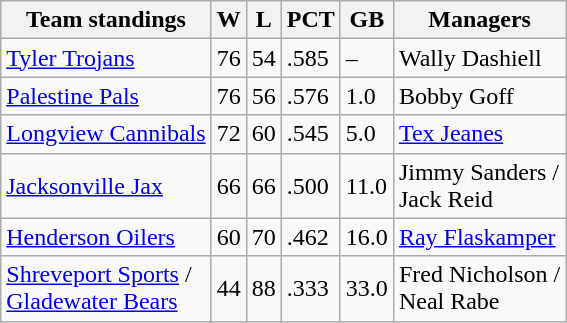<table class="wikitable">
<tr>
<th>Team standings</th>
<th>W</th>
<th>L</th>
<th>PCT</th>
<th>GB</th>
<th>Managers</th>
</tr>
<tr>
<td><a href='#'>Tyler Trojans</a></td>
<td>76</td>
<td>54</td>
<td>.585</td>
<td>–</td>
<td>Wally Dashiell</td>
</tr>
<tr>
<td><a href='#'>Palestine Pals</a></td>
<td>76</td>
<td>56</td>
<td>.576</td>
<td>1.0</td>
<td>Bobby Goff</td>
</tr>
<tr>
<td><a href='#'>Longview Cannibals</a></td>
<td>72</td>
<td>60</td>
<td>.545</td>
<td>5.0</td>
<td><a href='#'>Tex Jeanes</a></td>
</tr>
<tr>
<td><a href='#'>Jacksonville Jax</a></td>
<td>66</td>
<td>66</td>
<td>.500</td>
<td>11.0</td>
<td>Jimmy Sanders /<br>  Jack Reid</td>
</tr>
<tr>
<td><a href='#'>Henderson Oilers</a></td>
<td>60</td>
<td>70</td>
<td>.462</td>
<td>16.0</td>
<td><a href='#'>Ray Flaskamper</a></td>
</tr>
<tr>
<td><a href='#'>Shreveport Sports</a> /<br> <a href='#'>Gladewater Bears</a></td>
<td>44</td>
<td>88</td>
<td>.333</td>
<td>33.0</td>
<td>Fred Nicholson  /<br>  Neal Rabe</td>
</tr>
</table>
